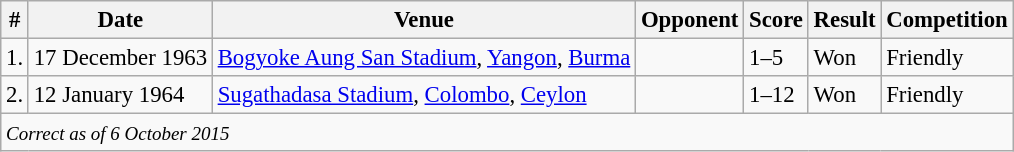<table class="wikitable" style="font-size:95%;">
<tr>
<th>#</th>
<th>Date</th>
<th>Venue</th>
<th>Opponent</th>
<th>Score</th>
<th>Result</th>
<th>Competition</th>
</tr>
<tr>
<td>1.</td>
<td>17 December 1963</td>
<td><a href='#'>Bogyoke Aung San Stadium</a>, <a href='#'>Yangon</a>, <a href='#'>Burma</a></td>
<td></td>
<td>1–5</td>
<td>Won</td>
<td>Friendly</td>
</tr>
<tr>
<td>2.</td>
<td>12 January 1964</td>
<td><a href='#'>Sugathadasa Stadium</a>, <a href='#'>Colombo</a>, <a href='#'>Ceylon</a></td>
<td></td>
<td>1–12</td>
<td>Won</td>
<td>Friendly</td>
</tr>
<tr>
<td colspan="12"><small><em>Correct as of 6 October 2015</em></small></td>
</tr>
</table>
